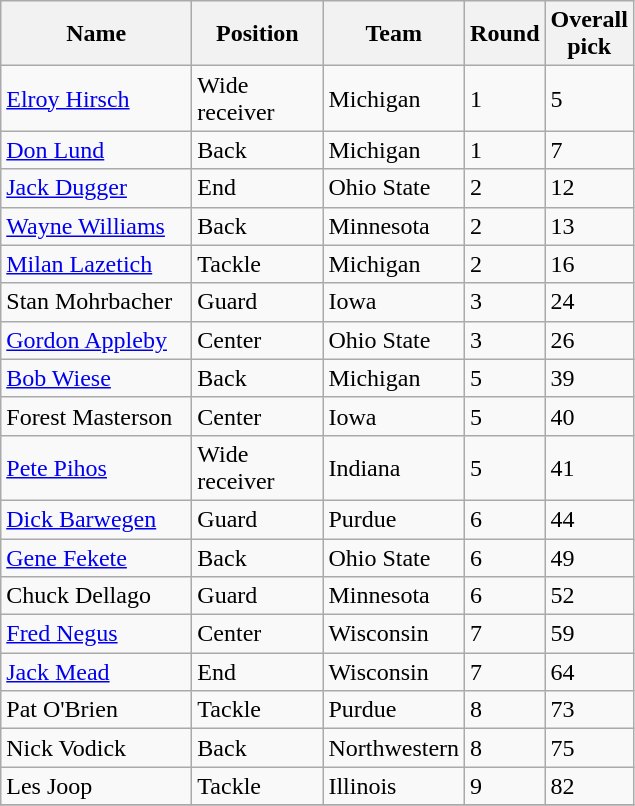<table class="sortable wikitable">
<tr>
<th width="120">Name</th>
<th width="80">Position</th>
<th width="80">Team</th>
<th width="25">Round</th>
<th width="25">Overall pick</th>
</tr>
<tr align="left" bgcolor="">
<td><a href='#'>Elroy Hirsch</a></td>
<td>Wide receiver</td>
<td>Michigan</td>
<td>1</td>
<td>5</td>
</tr>
<tr align="left" bgcolor="">
<td><a href='#'>Don Lund</a></td>
<td>Back</td>
<td>Michigan</td>
<td>1</td>
<td>7</td>
</tr>
<tr align="left" bgcolor="">
<td><a href='#'>Jack Dugger</a></td>
<td>End</td>
<td>Ohio State</td>
<td>2</td>
<td>12</td>
</tr>
<tr align="left" bgcolor="">
<td><a href='#'>Wayne Williams</a></td>
<td>Back</td>
<td>Minnesota</td>
<td>2</td>
<td>13</td>
</tr>
<tr align="left" bgcolor="">
<td><a href='#'>Milan Lazetich</a></td>
<td>Tackle</td>
<td>Michigan</td>
<td>2</td>
<td>16</td>
</tr>
<tr align="left" bgcolor="">
<td>Stan Mohrbacher</td>
<td>Guard</td>
<td>Iowa</td>
<td>3</td>
<td>24</td>
</tr>
<tr align="left" bgcolor="">
<td><a href='#'>Gordon Appleby</a></td>
<td>Center</td>
<td>Ohio State</td>
<td>3</td>
<td>26</td>
</tr>
<tr align="left" bgcolor="">
<td><a href='#'>Bob Wiese</a></td>
<td>Back</td>
<td>Michigan</td>
<td>5</td>
<td>39</td>
</tr>
<tr align="left" bgcolor="">
<td>Forest Masterson</td>
<td>Center</td>
<td>Iowa</td>
<td>5</td>
<td>40</td>
</tr>
<tr align="left" bgcolor="">
<td><a href='#'>Pete Pihos</a></td>
<td>Wide receiver</td>
<td>Indiana</td>
<td>5</td>
<td>41</td>
</tr>
<tr align="left" bgcolor="">
<td><a href='#'>Dick Barwegen</a></td>
<td>Guard</td>
<td>Purdue</td>
<td>6</td>
<td>44</td>
</tr>
<tr align="left" bgcolor="">
<td><a href='#'>Gene Fekete</a></td>
<td>Back</td>
<td>Ohio State</td>
<td>6</td>
<td>49</td>
</tr>
<tr align="left" bgcolor="">
<td>Chuck Dellago</td>
<td>Guard</td>
<td>Minnesota</td>
<td>6</td>
<td>52</td>
</tr>
<tr align="left" bgcolor="">
<td><a href='#'>Fred Negus</a></td>
<td>Center</td>
<td>Wisconsin</td>
<td>7</td>
<td>59</td>
</tr>
<tr align="left" bgcolor="">
<td><a href='#'>Jack Mead</a></td>
<td>End</td>
<td>Wisconsin</td>
<td>7</td>
<td>64</td>
</tr>
<tr align="left" bgcolor="">
<td>Pat O'Brien</td>
<td>Tackle</td>
<td>Purdue</td>
<td>8</td>
<td>73</td>
</tr>
<tr align="left" bgcolor="">
<td>Nick Vodick</td>
<td>Back</td>
<td>Northwestern</td>
<td>8</td>
<td>75</td>
</tr>
<tr align="left" bgcolor="">
<td>Les Joop</td>
<td>Tackle</td>
<td>Illinois</td>
<td>9</td>
<td>82</td>
</tr>
<tr align="left" bgcolor="">
</tr>
</table>
